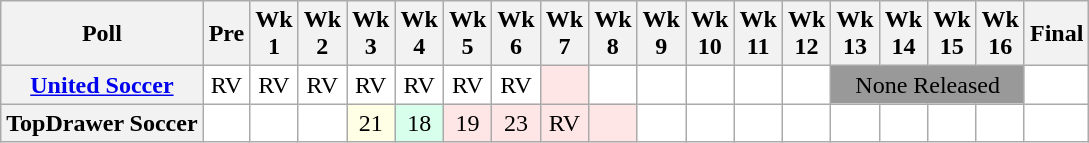<table class="wikitable" style="white-space:nowrap;text-align:center;">
<tr>
<th>Poll</th>
<th>Pre</th>
<th>Wk<br>1</th>
<th>Wk<br>2</th>
<th>Wk<br>3</th>
<th>Wk<br>4</th>
<th>Wk<br>5</th>
<th>Wk<br>6</th>
<th>Wk<br>7</th>
<th>Wk<br>8</th>
<th>Wk<br>9</th>
<th>Wk<br>10</th>
<th>Wk<br>11</th>
<th>Wk<br>12</th>
<th>Wk<br>13</th>
<th>Wk<br>14</th>
<th>Wk<br>15</th>
<th>Wk<br>16</th>
<th>Final<br></th>
</tr>
<tr>
<th><a href='#'>United Soccer</a></th>
<td style="background:#FFFFFF;">RV</td>
<td style="background:#FFFFFF;">RV</td>
<td style="background:#FFFFFF;">RV</td>
<td style="background:#FFFFFF;">RV</td>
<td style="background:#FFFFFF;">RV</td>
<td style="background:#FFFFFF;">RV</td>
<td style="background:#FFFFFF;">RV</td>
<td style="background:#FFE6E6;"></td>
<td style="background:#FFFFFF;"></td>
<td style="background:#FFFFFF;"></td>
<td style="background:#FFFFFF;"></td>
<td style="background:#FFFFFF;"></td>
<td style="background:#FFFFFF;"></td>
<td colspan=4 style="background:#999;">None Released</td>
<td style="background:#FFFFFF;"></td>
</tr>
<tr>
<th>TopDrawer Soccer </th>
<td style="background:#FFFFFF;"></td>
<td style="background:#FFFFFF;"></td>
<td style="background:#FFFFFF;"></td>
<td style="background:#FFFFE6;">21</td>
<td style="background:#D8FFEB;">18</td>
<td style="background:#FFE6E6;">19</td>
<td style="background:#FFE6E6;">23</td>
<td style="background:#FFE6E6;">RV</td>
<td style="background:#FFE6E6;"></td>
<td style="background:#FFFFFF;"></td>
<td style="background:#FFFFFF;"></td>
<td style="background:#FFFFFF;"></td>
<td style="background:#FFFFFF;"></td>
<td style="background:#FFFFFF;"></td>
<td style="background:#FFFFFF;"></td>
<td style="background:#FFFFFF;"></td>
<td style="background:#FFFFFF;"></td>
<td style="background:#FFFFFF;"></td>
</tr>
</table>
